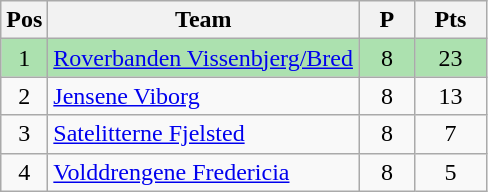<table class="wikitable" style="font-size: 100%">
<tr>
<th width=20>Pos</th>
<th width=200>Team</th>
<th width=30>P</th>
<th width=40>Pts</th>
</tr>
<tr align=center style="background:#ACE1AF;">
<td>1</td>
<td align="left"><a href='#'>Roverbanden Vissenbjerg/Bred</a></td>
<td>8</td>
<td>23</td>
</tr>
<tr align=center>
<td>2</td>
<td align="left"><a href='#'>Jensene Viborg</a></td>
<td>8</td>
<td>13</td>
</tr>
<tr align=center>
<td>3</td>
<td align="left"><a href='#'>Satelitterne Fjelsted</a></td>
<td>8</td>
<td>7</td>
</tr>
<tr align=center>
<td>4</td>
<td align="left"><a href='#'>Volddrengene Fredericia</a></td>
<td>8</td>
<td>5</td>
</tr>
</table>
